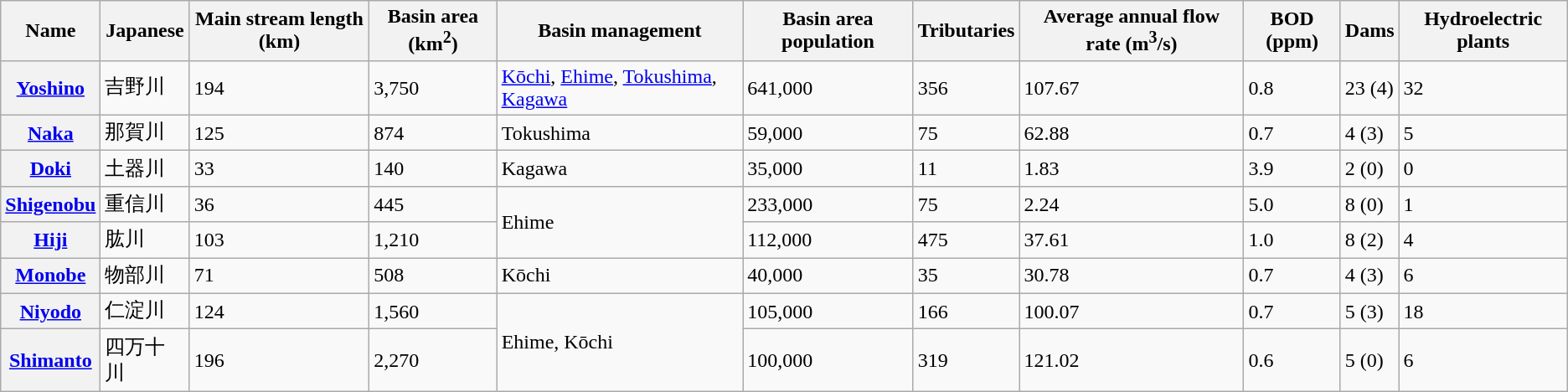<table class="wikitable">
<tr>
<th>Name</th>
<th>Japanese</th>
<th>Main stream length (km)</th>
<th>Basin area (km<sup>2</sup>)</th>
<th>Basin management</th>
<th>Basin area population</th>
<th>Tributaries</th>
<th>Average annual flow rate (m<sup>3</sup>/s)</th>
<th>BOD (ppm)</th>
<th>Dams</th>
<th>Hydroelectric plants</th>
</tr>
<tr>
<th><a href='#'>Yoshino</a></th>
<td>吉野川</td>
<td>194</td>
<td>3,750</td>
<td><a href='#'>Kōchi</a>, <a href='#'>Ehime</a>, <a href='#'>Tokushima</a>, <a href='#'>Kagawa</a></td>
<td>641,000</td>
<td>356</td>
<td>107.67</td>
<td>0.8</td>
<td>23 (4)</td>
<td>32</td>
</tr>
<tr>
<th><a href='#'>Naka</a></th>
<td>那賀川</td>
<td>125</td>
<td>874</td>
<td>Tokushima</td>
<td>59,000</td>
<td>75</td>
<td>62.88</td>
<td>0.7</td>
<td>4 (3)</td>
<td>5</td>
</tr>
<tr>
<th><a href='#'>Doki</a></th>
<td>土器川</td>
<td>33</td>
<td>140</td>
<td>Kagawa</td>
<td>35,000</td>
<td>11</td>
<td>1.83</td>
<td>3.9</td>
<td>2 (0)</td>
<td>0</td>
</tr>
<tr>
<th><a href='#'>Shigenobu</a></th>
<td>重信川</td>
<td>36</td>
<td>445</td>
<td rowspan="2">Ehime</td>
<td>233,000</td>
<td>75</td>
<td>2.24</td>
<td>5.0</td>
<td>8 (0)</td>
<td>1</td>
</tr>
<tr>
<th><a href='#'>Hiji</a></th>
<td>肱川</td>
<td>103</td>
<td>1,210</td>
<td>112,000</td>
<td>475</td>
<td>37.61</td>
<td>1.0</td>
<td>8 (2)</td>
<td>4</td>
</tr>
<tr>
<th><a href='#'>Monobe</a></th>
<td>物部川</td>
<td>71</td>
<td>508</td>
<td>Kōchi</td>
<td>40,000</td>
<td>35</td>
<td>30.78</td>
<td>0.7</td>
<td>4 (3)</td>
<td>6</td>
</tr>
<tr>
<th><a href='#'>Niyodo</a></th>
<td>仁淀川</td>
<td>124</td>
<td>1,560</td>
<td rowspan="2">Ehime, Kōchi</td>
<td>105,000</td>
<td>166</td>
<td>100.07</td>
<td>0.7</td>
<td>5 (3)</td>
<td>18</td>
</tr>
<tr>
<th><a href='#'>Shimanto</a></th>
<td>四万十川</td>
<td>196</td>
<td>2,270</td>
<td>100,000</td>
<td>319</td>
<td>121.02</td>
<td>0.6</td>
<td>5 (0)</td>
<td>6</td>
</tr>
</table>
